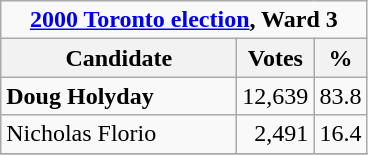<table class="wikitable">
<tr>
<td Colspan="3" align="center"><strong><a href='#'>2000 Toronto election</a>, Ward 3</strong></td>
</tr>
<tr>
<th width="150" bgcolor="#ddddff">Candidate</th>
<th bgcolor="#ddddff">Votes</th>
<th bgcolor="#ddddff">%</th>
</tr>
<tr>
<td><strong>Doug Holyday</strong></td>
<td align=right>12,639</td>
<td align=right>83.8</td>
</tr>
<tr>
<td>Nicholas Florio</td>
<td align=right>2,491</td>
<td align=right>16.4</td>
</tr>
<tr>
</tr>
</table>
